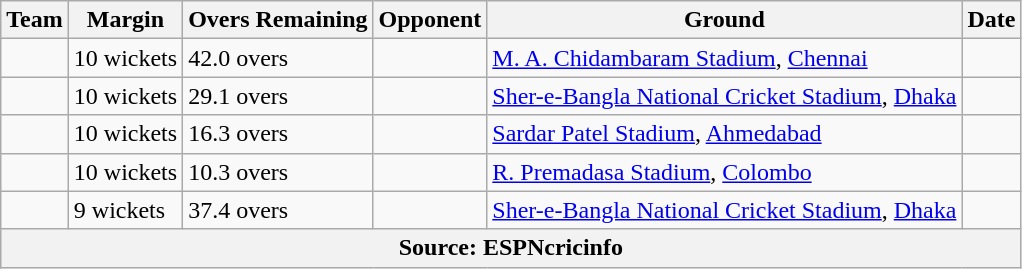<table class="wikitable sortable" style="text-align:center">
<tr>
<th>Team</th>
<th>Margin</th>
<th>Overs Remaining</th>
<th>Opponent</th>
<th>Ground</th>
<th class="unsortable">Date</th>
</tr>
<tr>
<td style="text-align:left"></td>
<td style="text-align:left">10 wickets</td>
<td style="text-align:left">42.0 overs</td>
<td style="text-align:left"></td>
<td style="text-align:left"><a href='#'>M. A. Chidambaram Stadium</a>, <a href='#'>Chennai</a></td>
<td></td>
</tr>
<tr>
<td style="text-align:left"></td>
<td style="text-align:left">10 wickets</td>
<td style="text-align:left">29.1 overs</td>
<td style="text-align:left"></td>
<td style="text-align:left"><a href='#'>Sher-e-Bangla National Cricket Stadium</a>, <a href='#'>Dhaka</a></td>
<td></td>
</tr>
<tr>
<td style="text-align:left"></td>
<td style="text-align:left">10 wickets</td>
<td style="text-align:left">16.3 overs</td>
<td style="text-align:left"></td>
<td style="text-align:left"><a href='#'>Sardar Patel Stadium</a>, <a href='#'>Ahmedabad</a></td>
<td></td>
</tr>
<tr>
<td style="text-align:left"></td>
<td style="text-align:left">10 wickets</td>
<td style="text-align:left">10.3 overs</td>
<td style="text-align:left"></td>
<td style="text-align:left"><a href='#'>R. Premadasa Stadium</a>, <a href='#'>Colombo</a></td>
<td></td>
</tr>
<tr>
<td style="text-align:left"></td>
<td style="text-align:left">9 wickets</td>
<td style="text-align:left">37.4 overs</td>
<td style="text-align:left"></td>
<td style="text-align:left"><a href='#'>Sher-e-Bangla National Cricket Stadium</a>, <a href='#'>Dhaka</a></td>
<td></td>
</tr>
<tr>
<th colspan=6>Source: ESPNcricinfo </th>
</tr>
</table>
